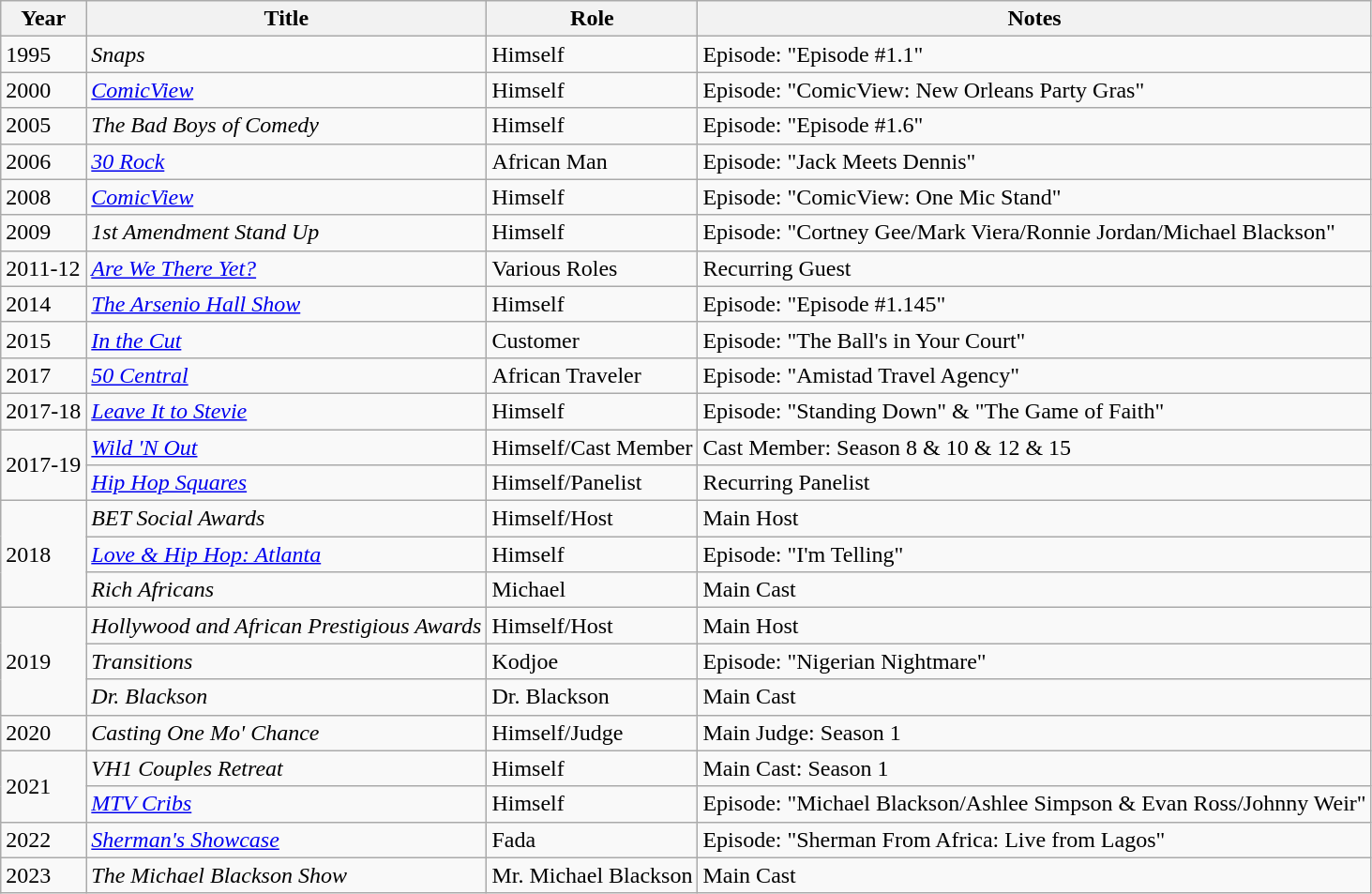<table class="wikitable plainrowheaders sortable" style="margin-right: 0;">
<tr>
<th>Year</th>
<th>Title</th>
<th>Role</th>
<th>Notes</th>
</tr>
<tr>
<td>1995</td>
<td><em>Snaps</em></td>
<td>Himself</td>
<td>Episode: "Episode #1.1"</td>
</tr>
<tr>
<td>2000</td>
<td><em><a href='#'>ComicView</a></em></td>
<td>Himself</td>
<td>Episode: "ComicView: New Orleans Party Gras"</td>
</tr>
<tr>
<td>2005</td>
<td><em>The Bad Boys of Comedy</em></td>
<td>Himself</td>
<td>Episode: "Episode #1.6"</td>
</tr>
<tr>
<td>2006</td>
<td><em><a href='#'>30 Rock</a></em></td>
<td>African Man</td>
<td>Episode: "Jack Meets Dennis"</td>
</tr>
<tr>
<td>2008</td>
<td><em><a href='#'>ComicView</a></em></td>
<td>Himself</td>
<td>Episode: "ComicView: One Mic Stand"</td>
</tr>
<tr>
<td>2009</td>
<td><em>1st Amendment Stand Up</em></td>
<td>Himself</td>
<td>Episode: "Cortney Gee/Mark Viera/Ronnie Jordan/Michael Blackson"</td>
</tr>
<tr>
<td>2011-12</td>
<td><em><a href='#'>Are We There Yet?</a></em></td>
<td>Various Roles</td>
<td>Recurring Guest</td>
</tr>
<tr>
<td>2014</td>
<td><em><a href='#'>The Arsenio Hall Show</a></em></td>
<td>Himself</td>
<td>Episode: "Episode #1.145"</td>
</tr>
<tr>
<td>2015</td>
<td><em><a href='#'>In the Cut</a></em></td>
<td>Customer</td>
<td>Episode: "The Ball's in Your Court"</td>
</tr>
<tr>
<td>2017</td>
<td><em><a href='#'>50 Central</a></em></td>
<td>African Traveler</td>
<td>Episode: "Amistad Travel Agency"</td>
</tr>
<tr>
<td>2017-18</td>
<td><em><a href='#'>Leave It to Stevie</a></em></td>
<td>Himself</td>
<td>Episode: "Standing Down" & "The Game of Faith"</td>
</tr>
<tr>
<td rowspan=2>2017-19</td>
<td><em><a href='#'>Wild 'N Out</a></em></td>
<td>Himself/Cast Member</td>
<td>Cast Member: Season 8 & 10 & 12 & 15</td>
</tr>
<tr>
<td><em><a href='#'>Hip Hop Squares</a></em></td>
<td>Himself/Panelist</td>
<td>Recurring Panelist</td>
</tr>
<tr>
<td rowspan=3>2018</td>
<td><em>BET Social Awards</em></td>
<td>Himself/Host</td>
<td>Main Host</td>
</tr>
<tr>
<td><em><a href='#'>Love & Hip Hop: Atlanta</a></em></td>
<td>Himself</td>
<td>Episode: "I'm Telling"</td>
</tr>
<tr>
<td><em>Rich Africans</em></td>
<td>Michael</td>
<td>Main Cast</td>
</tr>
<tr>
<td rowspan=3>2019</td>
<td><em>Hollywood and African Prestigious Awards</em></td>
<td>Himself/Host</td>
<td>Main Host</td>
</tr>
<tr>
<td><em>Transitions</em></td>
<td>Kodjoe</td>
<td>Episode: "Nigerian Nightmare"</td>
</tr>
<tr>
<td><em>Dr. Blackson</em></td>
<td>Dr. Blackson</td>
<td>Main Cast</td>
</tr>
<tr>
<td>2020</td>
<td><em>Casting One Mo' Chance</em></td>
<td>Himself/Judge</td>
<td>Main Judge: Season 1</td>
</tr>
<tr>
<td rowspan=2>2021</td>
<td><em>VH1 Couples Retreat</em></td>
<td>Himself</td>
<td>Main Cast: Season 1</td>
</tr>
<tr>
<td><em><a href='#'>MTV Cribs</a></em></td>
<td>Himself</td>
<td>Episode: "Michael Blackson/Ashlee Simpson & Evan Ross/Johnny Weir"</td>
</tr>
<tr>
<td>2022</td>
<td><em><a href='#'>Sherman's Showcase</a></em></td>
<td>Fada</td>
<td>Episode: "Sherman From Africa: Live from Lagos"</td>
</tr>
<tr>
<td>2023</td>
<td><em>The Michael Blackson Show</em></td>
<td>Mr. Michael Blackson</td>
<td>Main Cast</td>
</tr>
</table>
